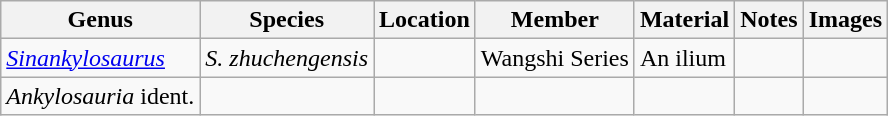<table class="wikitable">
<tr>
<th>Genus</th>
<th>Species</th>
<th>Location</th>
<th>Member</th>
<th>Material</th>
<th>Notes</th>
<th>Images</th>
</tr>
<tr>
<td><em><a href='#'>Sinankylosaurus</a></em></td>
<td><em>S. zhuchengensis</em></td>
<td></td>
<td>Wangshi Series</td>
<td>An ilium</td>
<td></td>
<td></td>
</tr>
<tr>
<td><em>Ankylosauria</em> ident.</td>
<td></td>
<td></td>
<td></td>
<td></td>
<td></td>
<td></td>
</tr>
</table>
